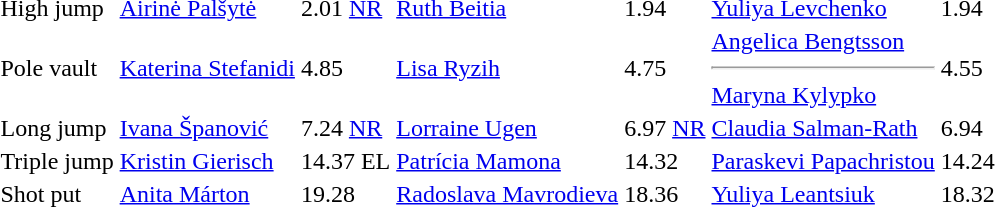<table>
<tr>
<td>High jump <br></td>
<td><a href='#'>Airinė Palšytė</a><br></td>
<td>2.01  <a href='#'>NR</a></td>
<td><a href='#'>Ruth Beitia</a><br></td>
<td>1.94</td>
<td><a href='#'>Yuliya Levchenko</a><br></td>
<td>1.94 </td>
</tr>
<tr>
<td>Pole vault <br></td>
<td><a href='#'>Katerina Stefanidi</a><br></td>
<td>4.85  </td>
<td><a href='#'>Lisa Ryzih</a><br></td>
<td>4.75 </td>
<td><a href='#'>Angelica Bengtsson</a><br><hr><a href='#'>Maryna Kylypko</a><br></td>
<td>4.55</td>
</tr>
<tr>
<td>Long jump <br></td>
<td><a href='#'>Ivana Španović</a><br></td>
<td>7.24  <a href='#'>NR</a></td>
<td><a href='#'>Lorraine Ugen</a><br></td>
<td>6.97 <a href='#'>NR</a></td>
<td><a href='#'>Claudia Salman-Rath</a><br></td>
<td>6.94 </td>
</tr>
<tr>
<td>Triple jump <br></td>
<td><a href='#'>Kristin Gierisch</a><br></td>
<td>14.37 EL</td>
<td><a href='#'>Patrícia Mamona</a><br></td>
<td>14.32 </td>
<td><a href='#'>Paraskevi Papachristou</a><br></td>
<td>14.24 </td>
</tr>
<tr>
<td>Shot put <br></td>
<td><a href='#'>Anita Márton</a><br></td>
<td>19.28 </td>
<td><a href='#'>Radoslava Mavrodieva </a><br></td>
<td>18.36 </td>
<td><a href='#'>Yuliya Leantsiuk</a><br></td>
<td>18.32</td>
</tr>
</table>
